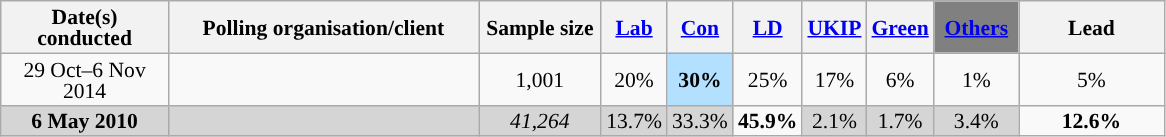<table class="wikitable sortable" style="text-align:center;font-size:90%;line-height:14px">
<tr>
<th ! style="width:105px;">Date(s)<br>conducted</th>
<th style="width:200px;">Polling organisation/client</th>
<th class="unsortable" style="width:75px;">Sample size</th>
<th class="unsortable" style="background:"><a href='#'><span>Lab</span></a></th>
<th class="unsortable" style="background:"><a href='#'><span>Con</span></a></th>
<th class="unsortable" style="background:"><a href='#'><span>LD</span></a></th>
<th class="unsortable" style="background:"><a href='#'><span>UKIP</span></a></th>
<th class="unsortable" style="background:"><a href='#'><span>Green</span></a></th>
<th class="unsortable" style="background:gray; width:50px;"><a href='#'><span>Others</span></a></th>
<th class="unsortable" style="width:90px;">Lead</th>
</tr>
<tr>
<td>29 Oct–6 Nov 2014</td>
<td></td>
<td>1,001</td>
<td>20%</td>
<td style="background:#B3E0FF"><strong>30%</strong></td>
<td>25%</td>
<td>17%</td>
<td>6%</td>
<td>1%</td>
<td style="background:">5%</td>
</tr>
<tr>
<td style="background:#D5D5D5"><strong>6 May 2010</strong></td>
<td style="background:#D5D5D5"></td>
<td style="background:#D5D5D5"><em>41,264</em></td>
<td style="background:#D5D5D5">13.7%</td>
<td style="background:#D5D5D5">33.3%</td>
<td style="background:"><strong>45.9%</strong></td>
<td style="background:#D5D5D5">2.1%</td>
<td style="background:#D5D5D5">1.7%</td>
<td style="background:#D5D5D5">3.4%</td>
<td style="background:"><strong>12.6% </strong></td>
</tr>
</table>
